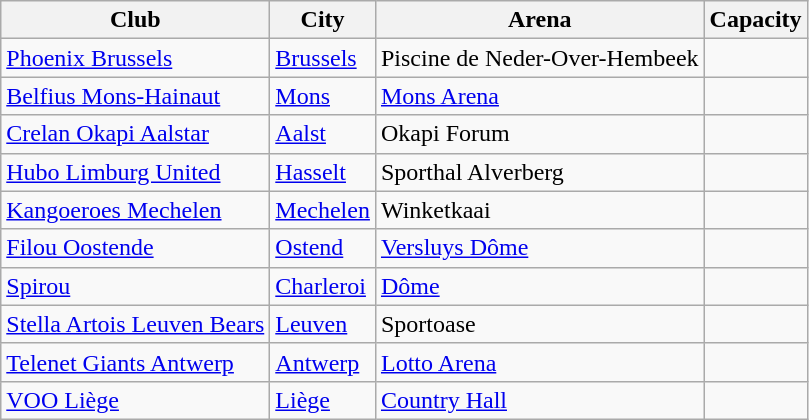<table class="wikitable sortable">
<tr>
<th>Club</th>
<th>City</th>
<th>Arena</th>
<th>Capacity</th>
</tr>
<tr>
<td><a href='#'>Phoenix Brussels</a></td>
<td><a href='#'>Brussels</a></td>
<td>Piscine de Neder-Over-Hembeek</td>
<td align=center></td>
</tr>
<tr>
<td><a href='#'>Belfius Mons-Hainaut</a></td>
<td><a href='#'>Mons</a></td>
<td><a href='#'>Mons Arena</a></td>
<td align=center></td>
</tr>
<tr>
<td><a href='#'>Crelan Okapi Aalstar</a></td>
<td><a href='#'>Aalst</a></td>
<td>Okapi Forum</td>
<td align=center></td>
</tr>
<tr>
<td><a href='#'>Hubo Limburg United</a></td>
<td><a href='#'>Hasselt</a></td>
<td>Sporthal Alverberg</td>
<td align=center></td>
</tr>
<tr>
<td><a href='#'>Kangoeroes Mechelen</a></td>
<td><a href='#'>Mechelen</a></td>
<td>Winketkaai</td>
<td align=center></td>
</tr>
<tr>
<td><a href='#'>Filou Oostende</a></td>
<td><a href='#'>Ostend</a></td>
<td><a href='#'>Versluys Dôme</a></td>
<td align=center></td>
</tr>
<tr>
<td><a href='#'>Spirou</a></td>
<td><a href='#'>Charleroi</a></td>
<td><a href='#'>Dôme</a></td>
<td align=center></td>
</tr>
<tr>
<td><a href='#'>Stella Artois Leuven Bears</a></td>
<td><a href='#'>Leuven</a></td>
<td>Sportoase</td>
<td align=center></td>
</tr>
<tr>
<td><a href='#'>Telenet Giants Antwerp</a></td>
<td><a href='#'>Antwerp</a></td>
<td><a href='#'>Lotto Arena</a></td>
<td align=center></td>
</tr>
<tr>
<td><a href='#'>VOO Liège</a></td>
<td><a href='#'>Liège</a></td>
<td><a href='#'>Country Hall</a></td>
<td align=center></td>
</tr>
</table>
